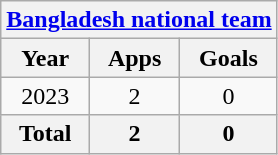<table class=wikitable style=text-align:center>
<tr>
<th colspan=4><a href='#'>Bangladesh national team</a></th>
</tr>
<tr>
<th>Year</th>
<th>Apps</th>
<th>Goals</th>
</tr>
<tr>
<td>2023</td>
<td>2</td>
<td>0</td>
</tr>
<tr>
<th colspan=1>Total</th>
<th>2</th>
<th>0</th>
</tr>
</table>
